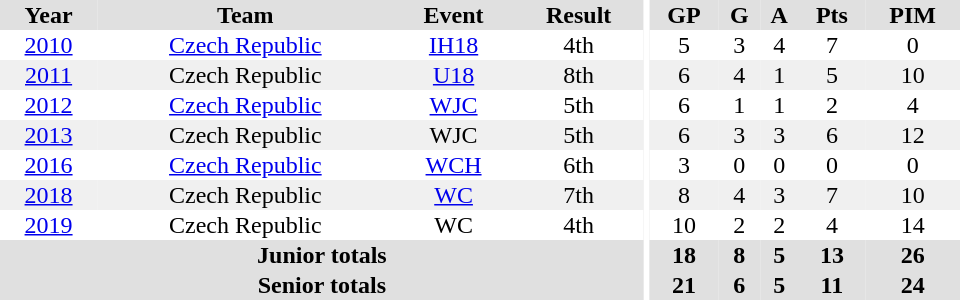<table border="0" cellpadding="1" cellspacing="0" ID="Table3" style="text-align:center; width:40em">
<tr bgcolor="#e0e0e0">
<th>Year</th>
<th>Team</th>
<th>Event</th>
<th>Result</th>
<th rowspan="99" bgcolor="#ffffff"></th>
<th>GP</th>
<th>G</th>
<th>A</th>
<th>Pts</th>
<th>PIM</th>
</tr>
<tr>
<td><a href='#'>2010</a></td>
<td><a href='#'>Czech Republic</a></td>
<td><a href='#'>IH18</a></td>
<td>4th</td>
<td>5</td>
<td>3</td>
<td>4</td>
<td>7</td>
<td>0</td>
</tr>
<tr bgcolor="#f0f0f0">
<td><a href='#'>2011</a></td>
<td>Czech Republic</td>
<td><a href='#'>U18</a></td>
<td>8th</td>
<td>6</td>
<td>4</td>
<td>1</td>
<td>5</td>
<td>10</td>
</tr>
<tr>
<td><a href='#'>2012</a></td>
<td><a href='#'>Czech Republic</a></td>
<td><a href='#'>WJC</a></td>
<td>5th</td>
<td>6</td>
<td>1</td>
<td>1</td>
<td>2</td>
<td>4</td>
</tr>
<tr bgcolor="#f0f0f0">
<td><a href='#'>2013</a></td>
<td>Czech Republic</td>
<td>WJC</td>
<td>5th</td>
<td>6</td>
<td>3</td>
<td>3</td>
<td>6</td>
<td>12</td>
</tr>
<tr>
<td><a href='#'>2016</a></td>
<td><a href='#'>Czech Republic</a></td>
<td><a href='#'>WCH</a></td>
<td>6th</td>
<td>3</td>
<td>0</td>
<td>0</td>
<td>0</td>
<td>0</td>
</tr>
<tr bgcolor="#f0f0f0">
<td><a href='#'>2018</a></td>
<td>Czech Republic</td>
<td><a href='#'>WC</a></td>
<td>7th</td>
<td>8</td>
<td>4</td>
<td>3</td>
<td>7</td>
<td>10</td>
</tr>
<tr>
<td><a href='#'>2019</a></td>
<td>Czech Republic</td>
<td>WC</td>
<td>4th</td>
<td>10</td>
<td>2</td>
<td>2</td>
<td>4</td>
<td>14</td>
</tr>
<tr bgcolor="#e0e0e0">
<th colspan="4">Junior totals</th>
<th>18</th>
<th>8</th>
<th>5</th>
<th>13</th>
<th>26</th>
</tr>
<tr bgcolor="#e0e0e0">
<th colspan="4">Senior totals</th>
<th>21</th>
<th>6</th>
<th>5</th>
<th>11</th>
<th>24</th>
</tr>
</table>
